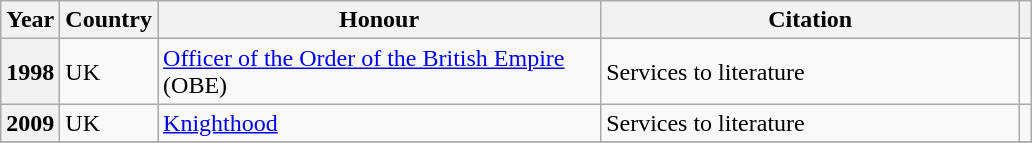<table class="wikitable sortable plainrowheaders">
<tr>
<th scope=col>Year</th>
<th scope=col style="width: 2em">Country</th>
<th scope=col style="width: 18em">Honour</th>
<th scope=col style="width: 17em">Citation</th>
<th scope=col class=unsortable></th>
</tr>
<tr>
<th scope=row style="text-align: center">1998</th>
<td>UK</td>
<td><a href='#'>Officer of the Order of the British Empire</a> (OBE)</td>
<td>Services to literature</td>
<td style="text-align: center"></td>
</tr>
<tr>
<th scope=row style="text-align: center">2009</th>
<td>UK</td>
<td><a href='#'>Knighthood</a></td>
<td>Services to literature</td>
<td style="text-align: center"></td>
</tr>
<tr>
</tr>
</table>
